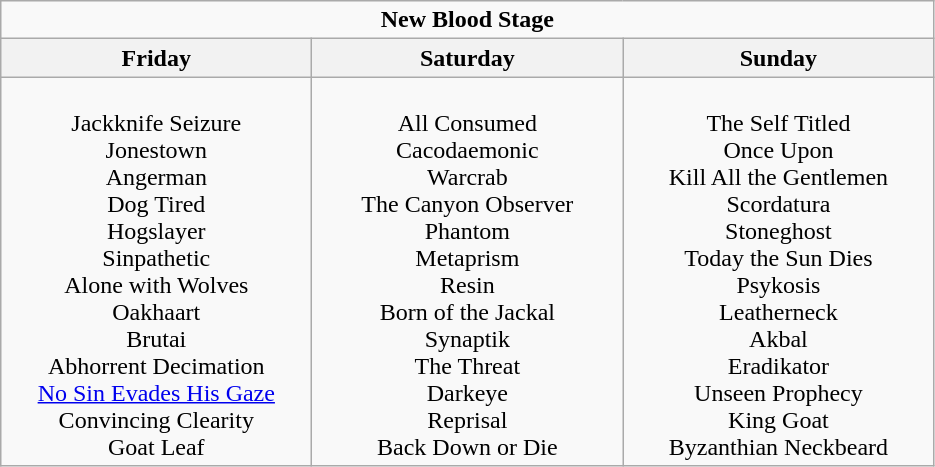<table class="wikitable">
<tr>
<td colspan="4" align="center"><strong>New Blood Stage</strong></td>
</tr>
<tr>
<th>Friday</th>
<th>Saturday</th>
<th>Sunday</th>
</tr>
<tr>
<td align="center" valign="top" width="200"><br>Jackknife Seizure<br>
Jonestown<br>
Angerman<br>
Dog Tired<br>
Hogslayer<br>
Sinpathetic<br>
Alone with Wolves<br>
Oakhaart<br>
Brutai<br>
Abhorrent Decimation<br>
<a href='#'>No Sin Evades His Gaze</a><br>
Convincing Clearity<br>
Goat Leaf<br></td>
<td align="center" valign="top" width="200"><br>All Consumed<br>
Cacodaemonic<br>
Warcrab<br>
The Canyon Observer<br>
Phantom<br>
Metaprism<br>
Resin<br>
Born of the Jackal<br>
Synaptik<br>
The Threat<br>
Darkeye<br>
Reprisal<br>
Back Down or Die<br></td>
<td align="center" valign="top" width="200"><br>The Self Titled<br>
Once Upon<br>
Kill All the Gentlemen<br>
Scordatura<br>
Stoneghost<br>
Today the Sun Dies<br>
Psykosis<br>
Leatherneck<br>
Akbal<br>
Eradikator<br>
Unseen Prophecy<br>
King Goat<br>
Byzanthian Neckbeard<br></td>
</tr>
</table>
